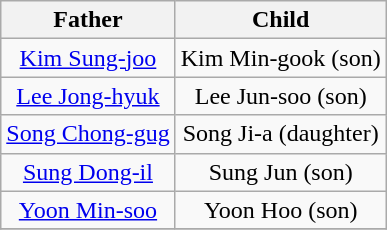<table class="wikitable">
<tr>
<th>Father</th>
<th>Child</th>
</tr>
<tr>
<td align="center"><a href='#'>Kim Sung-joo</a></td>
<td align="center">Kim Min-gook (son)</td>
</tr>
<tr>
<td align="center"><a href='#'>Lee Jong-hyuk</a></td>
<td align="center">Lee Jun-soo (son)</td>
</tr>
<tr>
<td align="center"><a href='#'>Song Chong-gug</a></td>
<td align="center">Song Ji-a (daughter)</td>
</tr>
<tr>
<td align="center"><a href='#'>Sung Dong-il</a></td>
<td align="center">Sung Jun (son)</td>
</tr>
<tr>
<td align="center"><a href='#'>Yoon Min-soo</a></td>
<td align="center">Yoon Hoo (son)</td>
</tr>
<tr>
</tr>
</table>
